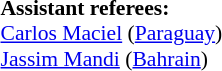<table width=50% style="font-size: 90%">
<tr>
<td><br><strong>Assistant referees:</strong>
<br><a href='#'>Carlos Maciel</a> (<a href='#'>Paraguay</a>)
<br><a href='#'>Jassim Mandi</a> (<a href='#'>Bahrain</a>)</td>
</tr>
</table>
